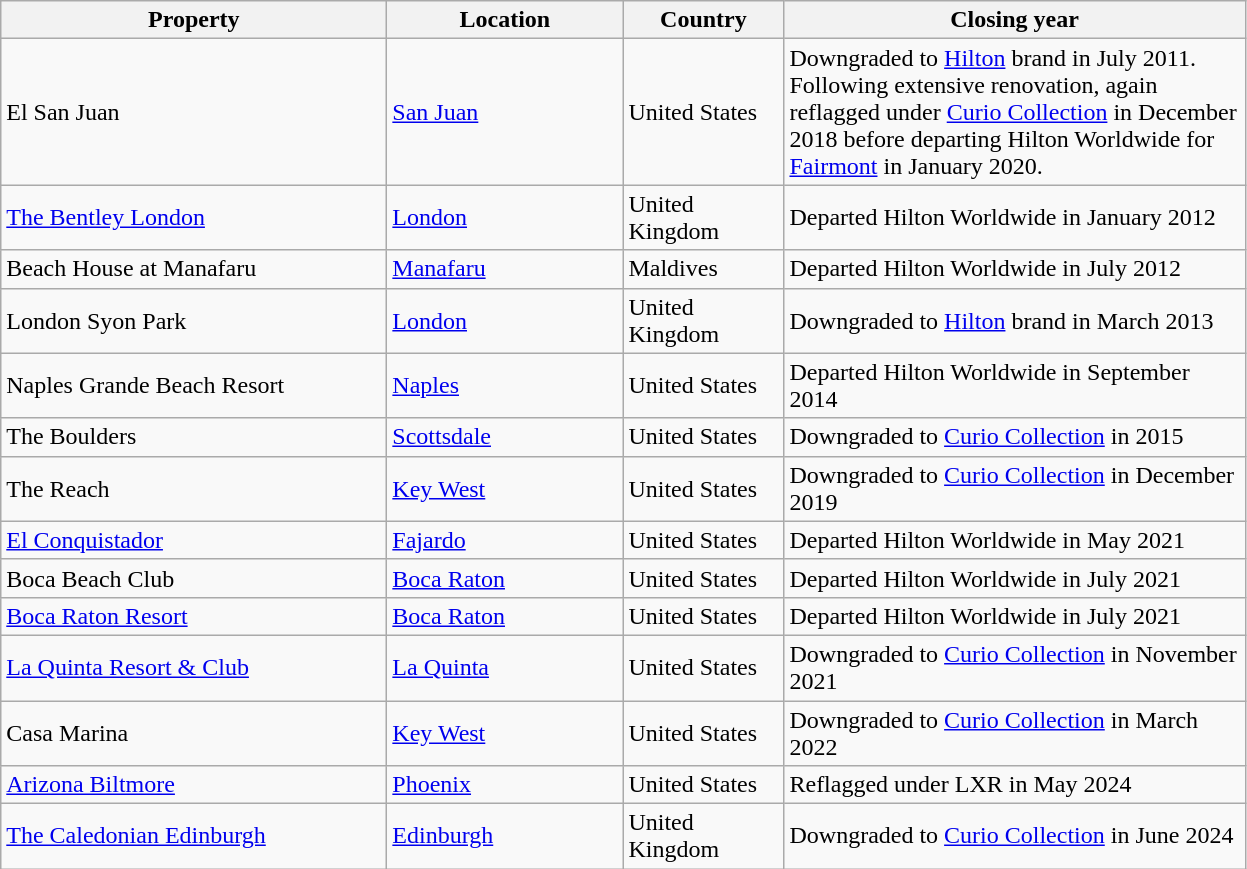<table class="wikitable sortable">
<tr>
<th style="width:250px;">Property</th>
<th style="width:150px;">Location</th>
<th style="width:100px;">Country</th>
<th style="width:300px;">Closing year</th>
</tr>
<tr>
<td>El San Juan</td>
<td><a href='#'>San Juan</a></td>
<td>United States</td>
<td>Downgraded to <a href='#'>Hilton</a> brand in July 2011.  Following extensive renovation, again reflagged under <a href='#'>Curio Collection</a> in December 2018 before departing Hilton Worldwide for <a href='#'>Fairmont</a> in January 2020.</td>
</tr>
<tr>
<td><a href='#'>The Bentley London</a></td>
<td><a href='#'>London</a></td>
<td>United Kingdom</td>
<td>Departed Hilton Worldwide in January 2012</td>
</tr>
<tr>
<td>Beach House at Manafaru</td>
<td><a href='#'>Manafaru</a></td>
<td>Maldives</td>
<td>Departed Hilton Worldwide in July 2012</td>
</tr>
<tr>
<td>London Syon Park</td>
<td><a href='#'>London</a></td>
<td>United Kingdom</td>
<td>Downgraded to <a href='#'>Hilton</a> brand in March 2013</td>
</tr>
<tr>
<td>Naples Grande Beach Resort</td>
<td><a href='#'>Naples</a></td>
<td>United States</td>
<td>Departed Hilton Worldwide in September 2014</td>
</tr>
<tr>
<td>The Boulders</td>
<td><a href='#'>Scottsdale</a></td>
<td>United States</td>
<td>Downgraded to <a href='#'>Curio Collection</a> in 2015</td>
</tr>
<tr>
<td>The Reach</td>
<td><a href='#'>Key West</a></td>
<td>United States</td>
<td>Downgraded to <a href='#'>Curio Collection</a> in December 2019</td>
</tr>
<tr>
<td><a href='#'>El Conquistador</a></td>
<td><a href='#'>Fajardo</a></td>
<td>United States</td>
<td>Departed Hilton Worldwide in May 2021</td>
</tr>
<tr>
<td>Boca Beach Club</td>
<td><a href='#'>Boca Raton</a></td>
<td>United States</td>
<td>Departed Hilton Worldwide in July 2021</td>
</tr>
<tr>
<td><a href='#'>Boca Raton Resort</a></td>
<td><a href='#'>Boca Raton</a></td>
<td>United States</td>
<td>Departed Hilton Worldwide in July 2021</td>
</tr>
<tr>
<td><a href='#'>La Quinta Resort & Club</a></td>
<td><a href='#'>La Quinta</a></td>
<td>United States</td>
<td>Downgraded to <a href='#'>Curio Collection</a> in November 2021</td>
</tr>
<tr>
<td>Casa Marina</td>
<td><a href='#'>Key West</a></td>
<td>United States</td>
<td>Downgraded to <a href='#'>Curio Collection</a> in March 2022</td>
</tr>
<tr>
<td><a href='#'>Arizona Biltmore</a></td>
<td><a href='#'>Phoenix</a></td>
<td>United States</td>
<td>Reflagged under LXR in May 2024</td>
</tr>
<tr>
<td><a href='#'>The Caledonian Edinburgh</a></td>
<td><a href='#'>Edinburgh</a></td>
<td>United Kingdom</td>
<td>Downgraded to <a href='#'>Curio Collection</a> in June 2024</td>
</tr>
</table>
